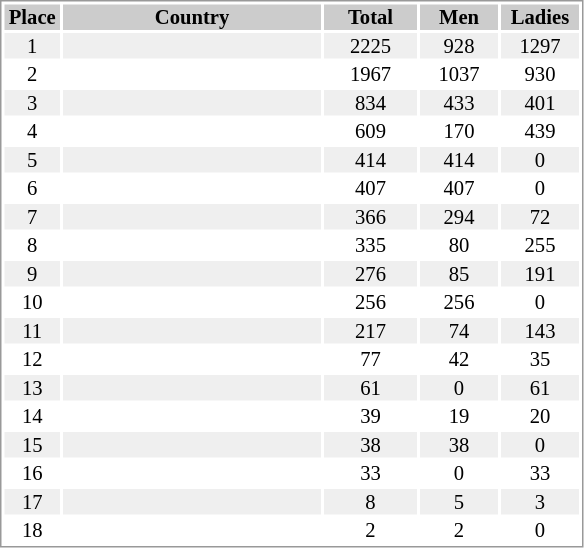<table border="0" style="border: 1px solid #999; background-color:#FFFFFF; text-align:center; font-size:86%; line-height:15px;">
<tr align="center" bgcolor="#CCCCCC">
<th width=35>Place</th>
<th width=170>Country</th>
<th width=60>Total</th>
<th width=50>Men</th>
<th width=50>Ladies</th>
</tr>
<tr bgcolor="#EFEFEF">
<td>1</td>
<td align="left"></td>
<td>2225</td>
<td>928</td>
<td>1297</td>
</tr>
<tr>
<td>2</td>
<td align="left"></td>
<td>1967</td>
<td>1037</td>
<td>930</td>
</tr>
<tr bgcolor="#EFEFEF">
<td>3</td>
<td align="left"></td>
<td>834</td>
<td>433</td>
<td>401</td>
</tr>
<tr>
<td>4</td>
<td align="left"></td>
<td>609</td>
<td>170</td>
<td>439</td>
</tr>
<tr bgcolor="#EFEFEF">
<td>5</td>
<td align="left"></td>
<td>414</td>
<td>414</td>
<td>0</td>
</tr>
<tr>
<td>6</td>
<td align="left"></td>
<td>407</td>
<td>407</td>
<td>0</td>
</tr>
<tr bgcolor="#EFEFEF">
<td>7</td>
<td align="left"></td>
<td>366</td>
<td>294</td>
<td>72</td>
</tr>
<tr>
<td>8</td>
<td align="left"></td>
<td>335</td>
<td>80</td>
<td>255</td>
</tr>
<tr bgcolor="#EFEFEF">
<td>9</td>
<td align="left"></td>
<td>276</td>
<td>85</td>
<td>191</td>
</tr>
<tr>
<td>10</td>
<td align="left"></td>
<td>256</td>
<td>256</td>
<td>0</td>
</tr>
<tr bgcolor="#EFEFEF">
<td>11</td>
<td align="left"></td>
<td>217</td>
<td>74</td>
<td>143</td>
</tr>
<tr>
<td>12</td>
<td align="left"></td>
<td>77</td>
<td>42</td>
<td>35</td>
</tr>
<tr bgcolor="#EFEFEF">
<td>13</td>
<td align="left"></td>
<td>61</td>
<td>0</td>
<td>61</td>
</tr>
<tr>
<td>14</td>
<td align="left"></td>
<td>39</td>
<td>19</td>
<td>20</td>
</tr>
<tr bgcolor="#EFEFEF">
<td>15</td>
<td align="left"></td>
<td>38</td>
<td>38</td>
<td>0</td>
</tr>
<tr>
<td>16</td>
<td align="left"></td>
<td>33</td>
<td>0</td>
<td>33</td>
</tr>
<tr bgcolor="#EFEFEF">
<td>17</td>
<td align="left"></td>
<td>8</td>
<td>5</td>
<td>3</td>
</tr>
<tr>
<td>18</td>
<td align="left"></td>
<td>2</td>
<td>2</td>
<td>0</td>
</tr>
</table>
